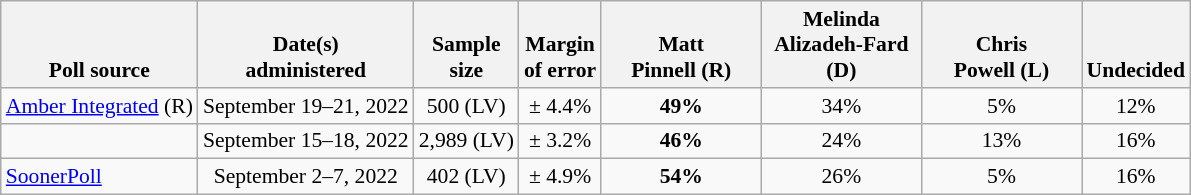<table class="wikitable" style="font-size:90%;text-align:center;">
<tr valign=bottom>
<th>Poll source</th>
<th>Date(s)<br>administered</th>
<th>Sample<br>size</th>
<th>Margin<br>of error</th>
<th style="width:100px;">Matt<br>Pinnell (R)</th>
<th style="width:100px;">Melinda<br>Alizadeh-Fard (D)</th>
<th style="width:100px;">Chris<br>Powell (L)</th>
<th>Undecided</th>
</tr>
<tr>
<td style="text-align:left;"><a href='#'>Amber Integrated</a> (R)</td>
<td>September 19–21, 2022</td>
<td>500 (LV)</td>
<td>± 4.4%</td>
<td><strong>49%</strong></td>
<td>34%</td>
<td>5%</td>
<td>12%</td>
</tr>
<tr>
<td style="text-align:left;"></td>
<td>September 15–18, 2022</td>
<td>2,989 (LV)</td>
<td>± 3.2%</td>
<td><strong>46%</strong></td>
<td>24%</td>
<td>13%</td>
<td>16%</td>
</tr>
<tr>
<td style="text-align:left;"><a href='#'>SoonerPoll</a></td>
<td>September 2–7, 2022</td>
<td>402 (LV)</td>
<td>± 4.9%</td>
<td><strong>54%</strong></td>
<td>26%</td>
<td>5%</td>
<td>16%</td>
</tr>
</table>
